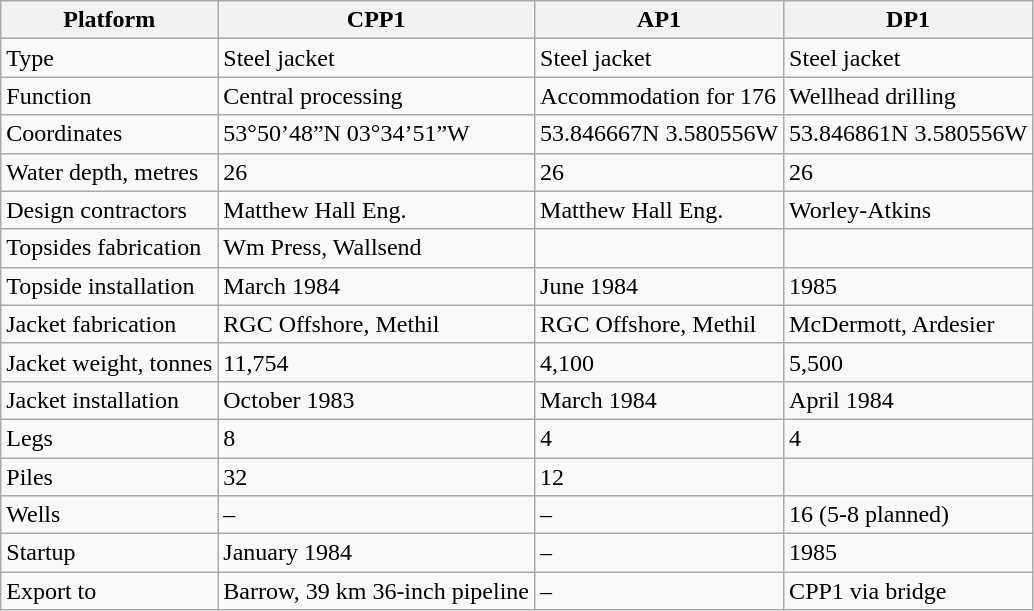<table class="wikitable">
<tr>
<th>Platform</th>
<th>CPP1</th>
<th>AP1</th>
<th>DP1</th>
</tr>
<tr>
<td>Type</td>
<td>Steel jacket</td>
<td>Steel jacket</td>
<td>Steel jacket</td>
</tr>
<tr>
<td>Function</td>
<td>Central processing</td>
<td>Accommodation for 176</td>
<td>Wellhead drilling</td>
</tr>
<tr>
<td>Coordinates</td>
<td>53°50’48”N 03°34’51”W</td>
<td>53.846667N 3.580556W</td>
<td>53.846861N 3.580556W</td>
</tr>
<tr>
<td>Water depth, metres</td>
<td>26</td>
<td>26</td>
<td>26</td>
</tr>
<tr>
<td>Design contractors</td>
<td>Matthew Hall Eng.</td>
<td>Matthew Hall Eng.</td>
<td>Worley-Atkins</td>
</tr>
<tr>
<td>Topsides fabrication</td>
<td>Wm Press, Wallsend</td>
<td></td>
<td></td>
</tr>
<tr>
<td>Topside installation</td>
<td>March 1984</td>
<td>June 1984</td>
<td>1985</td>
</tr>
<tr>
<td>Jacket fabrication</td>
<td>RGC Offshore, Methil</td>
<td>RGC Offshore, Methil</td>
<td>McDermott, Ardesier</td>
</tr>
<tr>
<td>Jacket weight, tonnes</td>
<td>11,754</td>
<td>4,100</td>
<td>5,500</td>
</tr>
<tr>
<td>Jacket installation</td>
<td>October 1983</td>
<td>March 1984</td>
<td>April 1984</td>
</tr>
<tr>
<td>Legs</td>
<td>8</td>
<td>4</td>
<td>4</td>
</tr>
<tr>
<td>Piles</td>
<td>32</td>
<td>12</td>
<td></td>
</tr>
<tr>
<td>Wells</td>
<td>–</td>
<td>–</td>
<td>16 (5-8 planned)</td>
</tr>
<tr>
<td>Startup</td>
<td>January 1984</td>
<td>–</td>
<td>1985</td>
</tr>
<tr>
<td>Export to</td>
<td>Barrow, 39 km 36-inch pipeline</td>
<td>–</td>
<td>CPP1 via bridge</td>
</tr>
</table>
